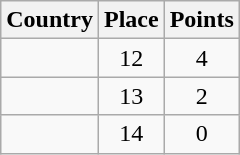<table class="wikitable sortable" style="text-align:center">
<tr>
<th>Country</th>
<th>Place</th>
<th>Points</th>
</tr>
<tr>
<td align=left></td>
<td>12</td>
<td>4</td>
</tr>
<tr>
<td align=left></td>
<td>13</td>
<td>2</td>
</tr>
<tr>
<td align=left></td>
<td>14</td>
<td>0</td>
</tr>
</table>
